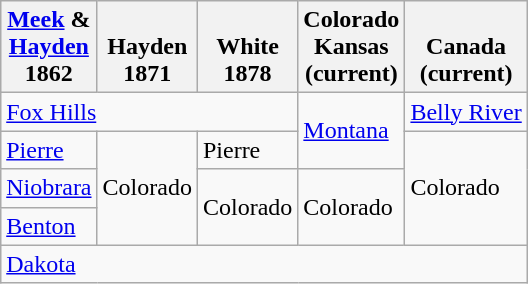<table class="wikitable" style="margin-left: auto; margin-right: auto; border: none;">
<tr>
<th><a href='#'>Meek</a> &<br><a href='#'>Hayden</a><br>1862</th>
<th><br>Hayden<br>1871</th>
<th><br>White<br>1878</th>
<th>Colorado<br>Kansas<br>(current)</th>
<th><br>Canada<br>(current)</th>
</tr>
<tr>
<td colspan=3><a href='#'>Fox Hills</a></td>
<td rowspan=2><a href='#'>Montana</a></td>
<td style="white-space: nowrap;"><a href='#'>Belly River</a></td>
</tr>
<tr>
<td><a href='#'>Pierre</a></td>
<td rowspan=3>Colorado</td>
<td>Pierre</td>
<td rowspan=3>Colorado</td>
</tr>
<tr>
<td><a href='#'>Niobrara</a></td>
<td rowspan=2>Colorado</td>
<td rowspan=2>Colorado</td>
</tr>
<tr>
<td><a href='#'>Benton</a></td>
</tr>
<tr>
<td colspan=5><a href='#'>Dakota</a></td>
</tr>
<tr>
</tr>
</table>
